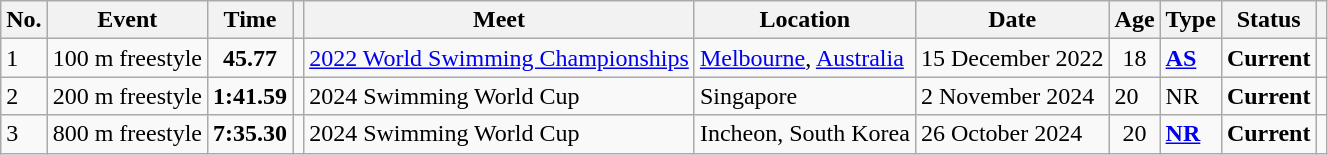<table class="wikitable sortable">
<tr>
<th>No.</th>
<th>Event</th>
<th>Time</th>
<th></th>
<th>Meet</th>
<th>Location</th>
<th>Date</th>
<th>Age</th>
<th>Type</th>
<th>Status</th>
<th></th>
</tr>
<tr>
<td>1</td>
<td>100 m freestyle</td>
<td style="text-align:center;"><strong>45.77</strong></td>
<td></td>
<td><a href='#'>2022 World Swimming Championships</a></td>
<td><a href='#'>Melbourne</a>, <a href='#'>Australia</a></td>
<td>15 December 2022</td>
<td style="text-align:center;">18</td>
<td><strong><a href='#'>AS</a></strong></td>
<td style="text-align:center;"><strong>Current</strong></td>
<td style="text-align:center;"></td>
</tr>
<tr>
<td>2</td>
<td>200 m freestyle</td>
<td><strong>1:41.59</strong></td>
<td></td>
<td>2024 Swimming World Cup</td>
<td>Singapore</td>
<td>2 November 2024</td>
<td>20</td>
<td>NR</td>
<td><strong>Current</strong></td>
<td></td>
</tr>
<tr>
<td>3</td>
<td>800 m freestyle</td>
<td style="text-align:center;"><strong>7:35.30</strong></td>
<td></td>
<td>2024 Swimming World Cup</td>
<td>Incheon, South Korea</td>
<td>26 October 2024</td>
<td style="text-align:center;">20</td>
<td><strong><a href='#'>NR</a></strong></td>
<td style="text-align:center;"><strong>Current</strong></td>
<td style="text-align:center;"></td>
</tr>
</table>
